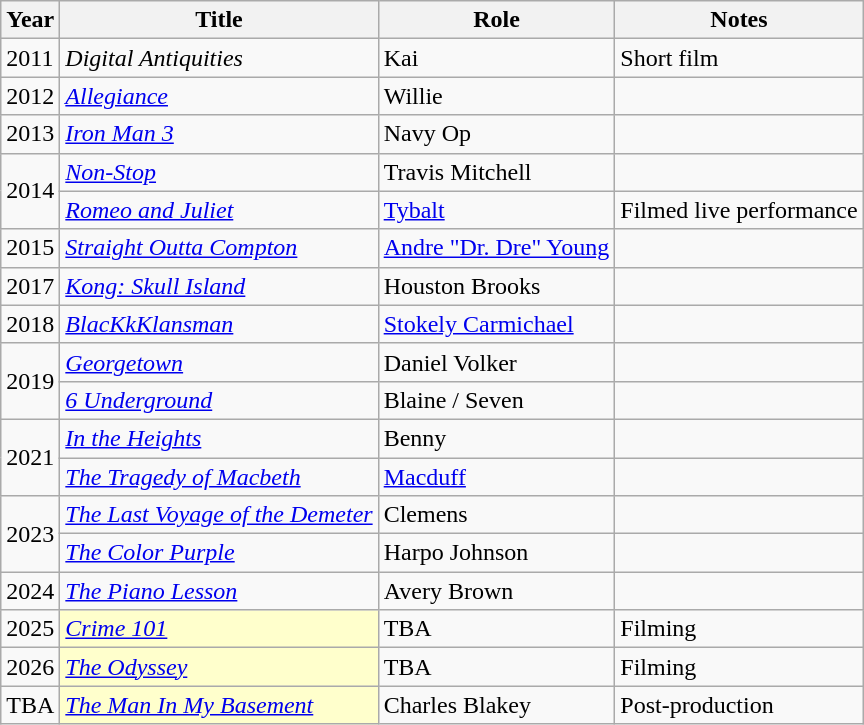<table class="wikitable sortable">
<tr>
<th>Year</th>
<th>Title</th>
<th>Role</th>
<th class="unsortable">Notes</th>
</tr>
<tr>
<td>2011</td>
<td><em>Digital Antiquities</em></td>
<td>Kai</td>
<td>Short film</td>
</tr>
<tr>
<td>2012</td>
<td><em><a href='#'>Allegiance</a></em></td>
<td>Willie</td>
<td></td>
</tr>
<tr>
<td>2013</td>
<td><em><a href='#'>Iron Man 3</a></em></td>
<td>Navy Op</td>
<td></td>
</tr>
<tr>
<td rowspan="2">2014</td>
<td><em><a href='#'>Non-Stop</a></em></td>
<td>Travis Mitchell</td>
<td></td>
</tr>
<tr>
<td><em><a href='#'>Romeo and Juliet</a></em></td>
<td><a href='#'>Tybalt</a></td>
<td>Filmed live performance</td>
</tr>
<tr>
<td>2015</td>
<td><em><a href='#'>Straight Outta Compton</a></em></td>
<td><a href='#'>Andre "Dr. Dre" Young</a></td>
<td></td>
</tr>
<tr>
<td>2017</td>
<td><em><a href='#'>Kong: Skull Island</a></em></td>
<td>Houston Brooks</td>
<td></td>
</tr>
<tr>
<td>2018</td>
<td><em><a href='#'>BlacKkKlansman</a></em></td>
<td><a href='#'>Stokely Carmichael</a></td>
<td></td>
</tr>
<tr>
<td rowspan="2">2019</td>
<td><em><a href='#'>Georgetown</a></em></td>
<td>Daniel Volker</td>
<td></td>
</tr>
<tr>
<td><em><a href='#'>6 Underground</a></em></td>
<td>Blaine / Seven</td>
<td></td>
</tr>
<tr>
<td rowspan="2">2021</td>
<td><em><a href='#'>In the Heights</a></em></td>
<td>Benny</td>
<td></td>
</tr>
<tr>
<td><em><a href='#'>The Tragedy of Macbeth</a></em></td>
<td><a href='#'>Macduff</a></td>
<td></td>
</tr>
<tr>
<td rowspan="2">2023</td>
<td><em><a href='#'>The Last Voyage of the Demeter</a></em></td>
<td>Clemens</td>
<td></td>
</tr>
<tr>
<td><em><a href='#'>The Color Purple</a></em></td>
<td>Harpo Johnson</td>
<td></td>
</tr>
<tr>
<td>2024</td>
<td><em><a href='#'>The Piano Lesson</a></em></td>
<td>Avery Brown</td>
<td></td>
</tr>
<tr>
<td>2025</td>
<td style="background:#FFFFCC;"><em><a href='#'> Crime 101</a></em> </td>
<td>TBA</td>
<td>Filming</td>
</tr>
<tr>
<td>2026</td>
<td style="background:#FFFFCC;"><em><a href='#'>The Odyssey</a></em> </td>
<td>TBA</td>
<td>Filming</td>
</tr>
<tr>
<td>TBA</td>
<td style="background:#FFFFCC;"><em><a href='#'>The Man In My Basement</a></em> </td>
<td>Charles Blakey</td>
<td>Post-production</td>
</tr>
</table>
